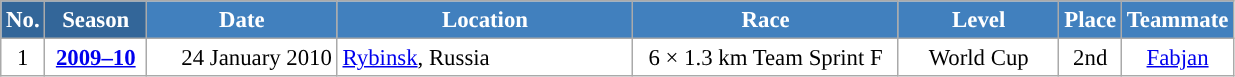<table class="wikitable sortable" style="font-size:95%; text-align:center; border:grey solid 1px; border-collapse:collapse; background:#ffffff;">
<tr style="background:#efefef;">
<th style="background-color:#369; color:white;">No.</th>
<th style="background-color:#369; color:white;">Season</th>
<th style="background-color:#4180be; color:white; width:120px;">Date</th>
<th style="background-color:#4180be; color:white; width:190px;">Location</th>
<th style="background-color:#4180be; color:white; width:170px;">Race</th>
<th style="background-color:#4180be; color:white; width:100px;">Level</th>
<th style="background-color:#4180be; color:white;">Place</th>
<th style="background-color:#4180be; color:white;">Teammate</th>
</tr>
<tr>
<td align=center>1</td>
<td rowspan=1 align=center><strong> <a href='#'>2009–10</a> </strong></td>
<td align=right>24 January 2010</td>
<td align=left> <a href='#'>Rybinsk</a>, Russia</td>
<td>6 × 1.3 km Team Sprint F</td>
<td>World Cup</td>
<td>2nd</td>
<td><a href='#'>Fabjan</a></td>
</tr>
</table>
